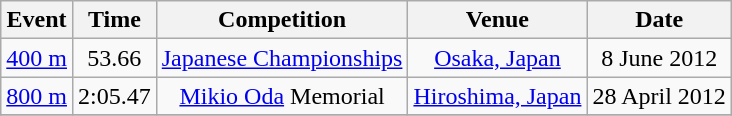<table class="wikitable" style=text-align:center>
<tr>
<th>Event</th>
<th>Time</th>
<th>Competition</th>
<th>Venue</th>
<th>Date</th>
</tr>
<tr>
<td><a href='#'>400&nbsp;m</a></td>
<td>53.66</td>
<td><a href='#'>Japanese Championships</a></td>
<td><a href='#'>Osaka, Japan</a></td>
<td>8 June 2012</td>
</tr>
<tr>
<td><a href='#'>800&nbsp;m</a></td>
<td>2:05.47</td>
<td><a href='#'>Mikio Oda</a> Memorial</td>
<td><a href='#'>Hiroshima, Japan</a></td>
<td>28 April 2012</td>
</tr>
<tr>
</tr>
</table>
